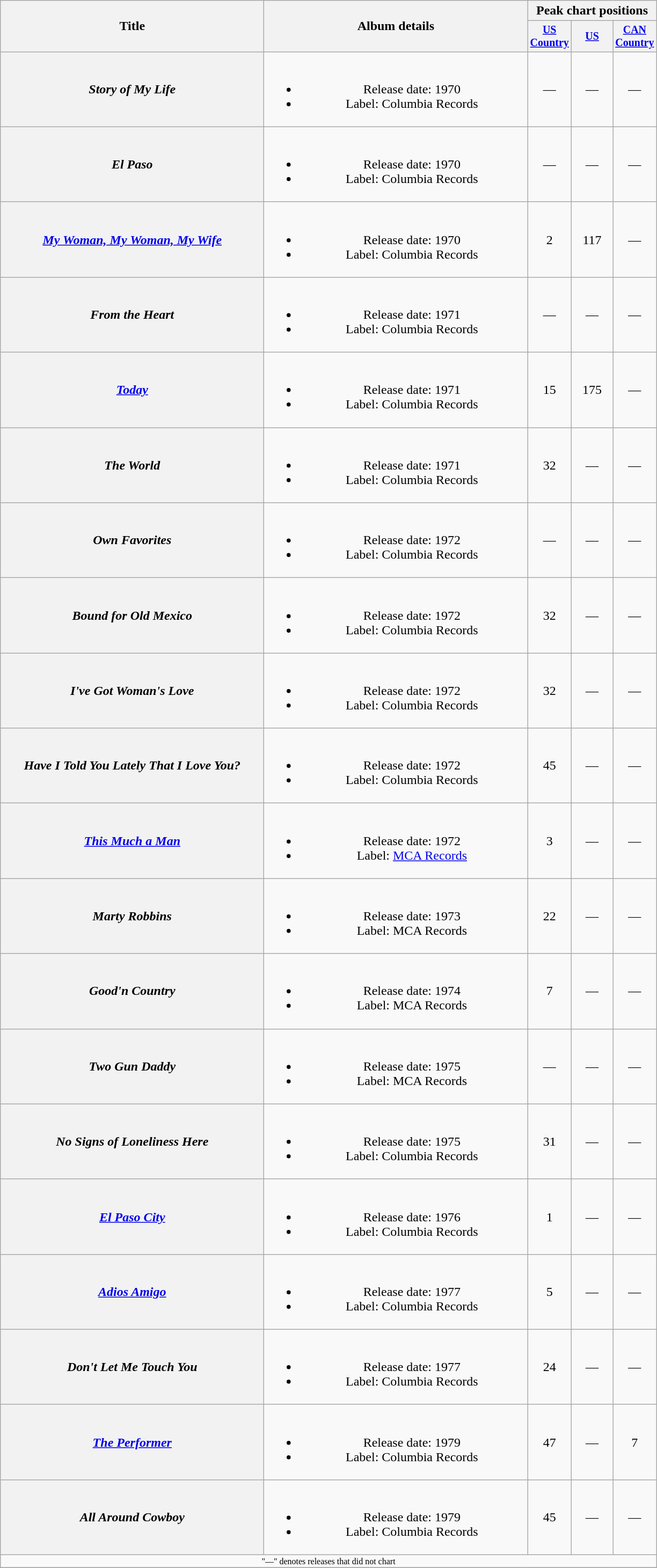<table class="wikitable plainrowheaders" style="text-align:center;">
<tr>
<th rowspan="2" style="width:20em;">Title</th>
<th rowspan="2" style="width:20em;">Album details</th>
<th colspan="3">Peak chart positions</th>
</tr>
<tr style="font-size:smaller;">
<th width="45"><a href='#'>US Country</a><br></th>
<th width="45"><a href='#'>US</a><br></th>
<th width="45"><a href='#'>CAN Country</a><br></th>
</tr>
<tr>
<th scope="row"><em>Story of My Life</em></th>
<td><br><ul><li>Release date: 1970</li><li>Label: Columbia Records</li></ul></td>
<td>—</td>
<td>—</td>
<td>—</td>
</tr>
<tr>
<th scope="row"><em>El Paso</em></th>
<td><br><ul><li>Release date: 1970</li><li>Label: Columbia Records</li></ul></td>
<td>—</td>
<td>—</td>
<td>—</td>
</tr>
<tr>
<th scope="row"><em><a href='#'>My Woman, My Woman, My Wife</a></em></th>
<td><br><ul><li>Release date: 1970</li><li>Label: Columbia Records</li></ul></td>
<td>2</td>
<td>117</td>
<td>—</td>
</tr>
<tr>
<th scope="row"><em>From the Heart</em></th>
<td><br><ul><li>Release date: 1971</li><li>Label: Columbia Records</li></ul></td>
<td>—</td>
<td>—</td>
<td>—</td>
</tr>
<tr>
<th scope="row"><em><a href='#'>Today</a></em></th>
<td><br><ul><li>Release date: 1971</li><li>Label: Columbia Records</li></ul></td>
<td>15</td>
<td>175</td>
<td>—</td>
</tr>
<tr>
<th scope="row"><em>The World</em></th>
<td><br><ul><li>Release date: 1971</li><li>Label: Columbia Records</li></ul></td>
<td>32</td>
<td>—</td>
<td>—</td>
</tr>
<tr>
<th scope="row"><em>Own Favorites</em></th>
<td><br><ul><li>Release date: 1972</li><li>Label: Columbia Records</li></ul></td>
<td>—</td>
<td>—</td>
<td>—</td>
</tr>
<tr>
<th scope="row"><em>Bound for Old Mexico</em></th>
<td><br><ul><li>Release date: 1972</li><li>Label: Columbia Records</li></ul></td>
<td>32</td>
<td>—</td>
<td>—</td>
</tr>
<tr>
<th scope="row"><em>I've Got Woman's Love</em></th>
<td><br><ul><li>Release date: 1972</li><li>Label: Columbia Records</li></ul></td>
<td>32</td>
<td>—</td>
<td>—</td>
</tr>
<tr>
<th scope="row"><em>Have I Told You Lately That I Love You?</em></th>
<td><br><ul><li>Release date: 1972</li><li>Label: Columbia Records</li></ul></td>
<td>45</td>
<td>—</td>
<td>—</td>
</tr>
<tr>
<th scope="row"><em><a href='#'>This Much a Man</a></em></th>
<td><br><ul><li>Release date: 1972</li><li>Label: <a href='#'>MCA Records</a></li></ul></td>
<td>3</td>
<td>—</td>
<td>—</td>
</tr>
<tr>
<th scope="row"><em>Marty Robbins</em></th>
<td><br><ul><li>Release date: 1973</li><li>Label: MCA Records</li></ul></td>
<td>22</td>
<td>—</td>
<td>—</td>
</tr>
<tr>
<th scope="row"><em>Good'n Country</em></th>
<td><br><ul><li>Release date: 1974</li><li>Label: MCA Records</li></ul></td>
<td>7</td>
<td>—</td>
<td>—</td>
</tr>
<tr>
<th scope="row"><em>Two Gun Daddy</em></th>
<td><br><ul><li>Release date: 1975</li><li>Label: MCA Records</li></ul></td>
<td>—</td>
<td>—</td>
<td>—</td>
</tr>
<tr>
<th scope="row"><em>No Signs of Loneliness Here</em></th>
<td><br><ul><li>Release date: 1975</li><li>Label: Columbia Records</li></ul></td>
<td>31</td>
<td>—</td>
<td>—</td>
</tr>
<tr>
<th scope="row"><em><a href='#'>El Paso City</a></em></th>
<td><br><ul><li>Release date: 1976</li><li>Label: Columbia Records</li></ul></td>
<td>1</td>
<td>—</td>
<td>—</td>
</tr>
<tr>
<th scope="row"><em><a href='#'>Adios Amigo</a></em></th>
<td><br><ul><li>Release date: 1977</li><li>Label: Columbia Records</li></ul></td>
<td>5</td>
<td>—</td>
<td>—</td>
</tr>
<tr>
<th scope="row"><em>Don't Let Me Touch You</em></th>
<td><br><ul><li>Release date: 1977</li><li>Label: Columbia Records</li></ul></td>
<td>24</td>
<td>—</td>
<td>—</td>
</tr>
<tr>
<th scope="row"><em><a href='#'>The Performer</a></em></th>
<td><br><ul><li>Release date: 1979</li><li>Label: Columbia Records</li></ul></td>
<td>47</td>
<td>—</td>
<td>7</td>
</tr>
<tr>
<th scope="row"><em>All Around Cowboy</em></th>
<td><br><ul><li>Release date: 1979</li><li>Label: Columbia Records</li></ul></td>
<td>45</td>
<td>—</td>
<td>—</td>
</tr>
<tr>
<td colspan="5" style="font-size:8pt">"—" denotes releases that did not chart</td>
</tr>
<tr>
</tr>
</table>
